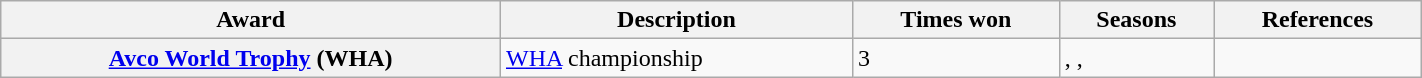<table class="wikitable" width="75%">
<tr>
<th scope="col">Award</th>
<th scope="col">Description</th>
<th scope="col">Times won</th>
<th scope="col">Seasons</th>
<th scope="col">References</th>
</tr>
<tr>
<th><a href='#'>Avco World Trophy</a> (WHA)</th>
<td><a href='#'>WHA</a> championship</td>
<td>3</td>
<td>, , </td>
<td></td>
</tr>
</table>
